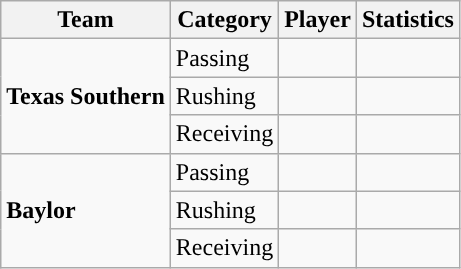<table class="wikitable" style="float: left;">
<tr>
<th>Team</th>
<th>Category</th>
<th>Player</th>
<th>Statistics</th>
</tr>
<tr>
<td rowspan=3><strong>Texas Southern</strong></td>
<td>Passing</td>
<td> </td>
<td> </td>
</tr>
<tr>
<td>Rushing</td>
<td> </td>
<td> </td>
</tr>
<tr>
<td>Receiving</td>
<td> </td>
<td> </td>
</tr>
<tr>
<td rowspan=3><strong>Baylor</strong></td>
<td>Passing</td>
<td> </td>
<td> </td>
</tr>
<tr>
<td>Rushing</td>
<td> </td>
<td> </td>
</tr>
<tr>
<td>Receiving</td>
<td> </td>
<td> </td>
</tr>
</table>
